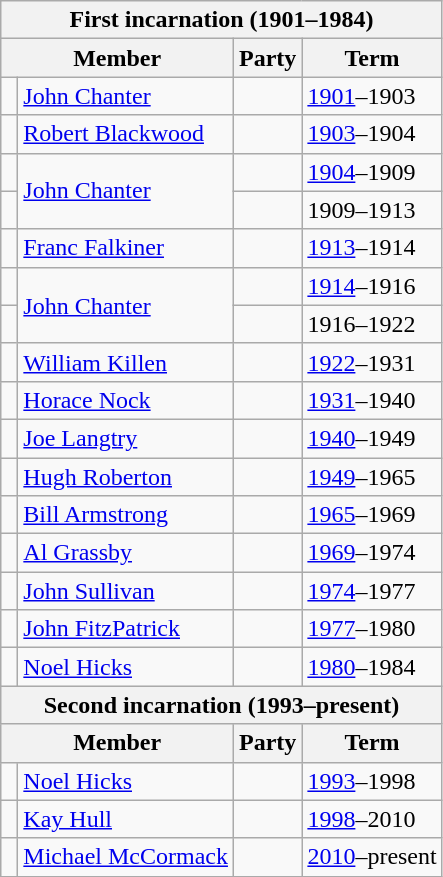<table class="wikitable">
<tr>
<th colspan="4">First incarnation (1901–1984)</th>
</tr>
<tr>
<th colspan="2">Member</th>
<th>Party</th>
<th>Term</th>
</tr>
<tr>
<td> </td>
<td><a href='#'>John Chanter</a></td>
<td></td>
<td><a href='#'>1901</a>–1903</td>
</tr>
<tr>
<td> </td>
<td><a href='#'>Robert Blackwood</a></td>
<td></td>
<td><a href='#'>1903</a>–1904</td>
</tr>
<tr>
<td> </td>
<td rowspan="2"><a href='#'>John Chanter</a></td>
<td></td>
<td><a href='#'>1904</a>–1909</td>
</tr>
<tr>
<td> </td>
<td></td>
<td>1909–1913</td>
</tr>
<tr>
<td> </td>
<td><a href='#'>Franc Falkiner</a></td>
<td></td>
<td><a href='#'>1913</a>–1914</td>
</tr>
<tr>
<td> </td>
<td rowspan="2"><a href='#'>John Chanter</a></td>
<td></td>
<td><a href='#'>1914</a>–1916</td>
</tr>
<tr>
<td> </td>
<td></td>
<td>1916–1922</td>
</tr>
<tr>
<td> </td>
<td><a href='#'>William Killen</a></td>
<td></td>
<td><a href='#'>1922</a>–1931</td>
</tr>
<tr>
<td> </td>
<td><a href='#'>Horace Nock</a></td>
<td></td>
<td><a href='#'>1931</a>–1940</td>
</tr>
<tr>
<td> </td>
<td><a href='#'>Joe Langtry</a></td>
<td></td>
<td><a href='#'>1940</a>–1949</td>
</tr>
<tr>
<td> </td>
<td><a href='#'>Hugh Roberton</a></td>
<td></td>
<td><a href='#'>1949</a>–1965</td>
</tr>
<tr>
<td> </td>
<td><a href='#'>Bill Armstrong</a></td>
<td></td>
<td><a href='#'>1965</a>–1969</td>
</tr>
<tr>
<td> </td>
<td><a href='#'>Al Grassby</a></td>
<td></td>
<td><a href='#'>1969</a>–1974</td>
</tr>
<tr>
<td> </td>
<td><a href='#'>John Sullivan</a></td>
<td></td>
<td><a href='#'>1974</a>–1977</td>
</tr>
<tr>
<td> </td>
<td><a href='#'>John FitzPatrick</a></td>
<td></td>
<td><a href='#'>1977</a>–1980</td>
</tr>
<tr>
<td> </td>
<td><a href='#'>Noel Hicks</a></td>
<td></td>
<td><a href='#'>1980</a>–1984</td>
</tr>
<tr>
<th colspan="4">Second incarnation (1993–present)</th>
</tr>
<tr>
<th colspan="2">Member</th>
<th>Party</th>
<th>Term</th>
</tr>
<tr>
<td> </td>
<td><a href='#'>Noel Hicks</a></td>
<td></td>
<td><a href='#'>1993</a>–1998</td>
</tr>
<tr>
<td> </td>
<td><a href='#'>Kay Hull</a></td>
<td></td>
<td><a href='#'>1998</a>–2010</td>
</tr>
<tr>
<td> </td>
<td><a href='#'>Michael McCormack</a></td>
<td></td>
<td><a href='#'>2010</a>–present</td>
</tr>
</table>
